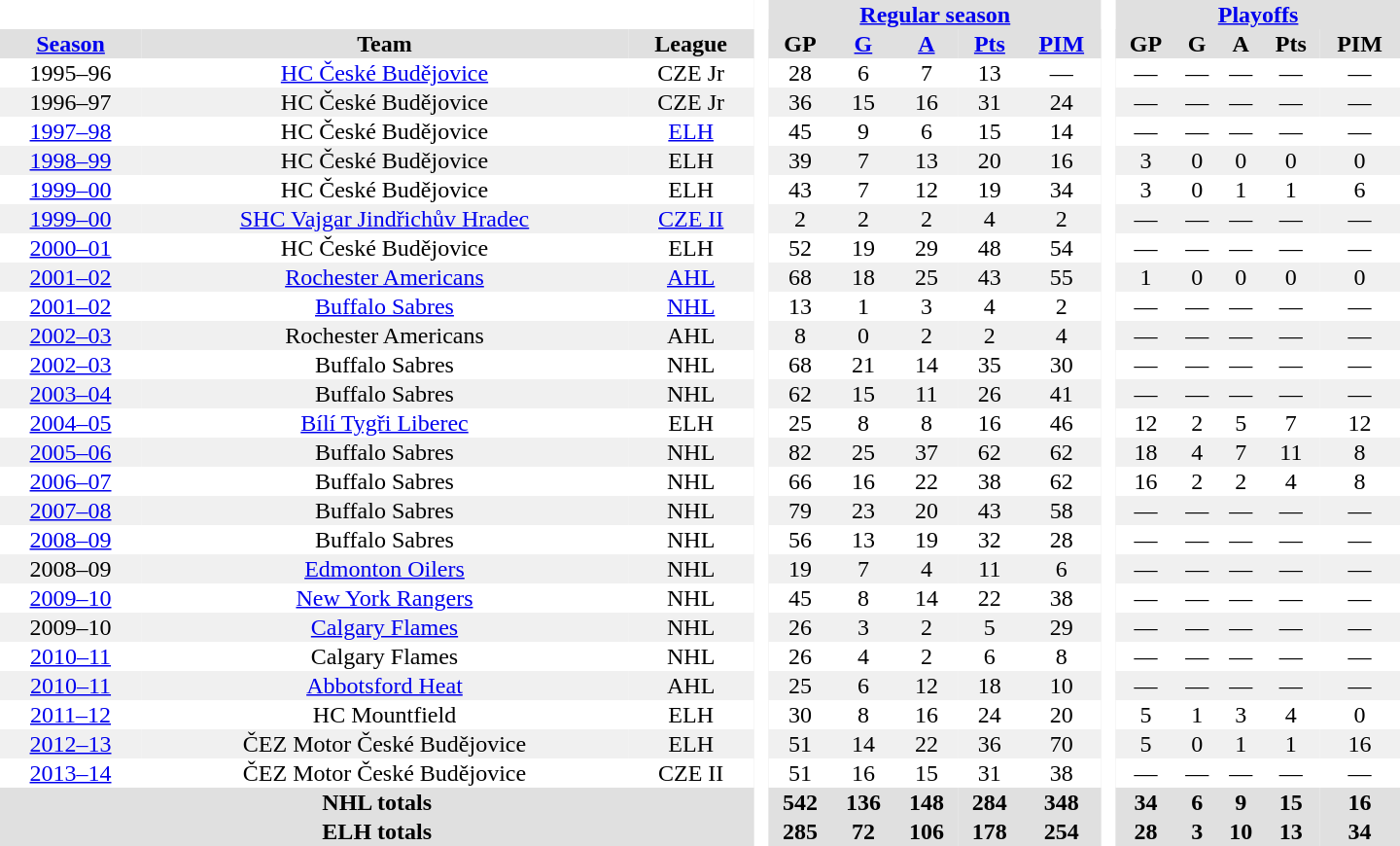<table border="0" cellpadding="1" cellspacing="0" style="text-align:center; width:60em;">
<tr style="background:#e0e0e0;">
<th colspan="3"  bgcolor="#ffffff"> </th>
<th rowspan="99" bgcolor="#ffffff"> </th>
<th colspan="5"><a href='#'>Regular season</a></th>
<th rowspan="99" bgcolor="#ffffff"> </th>
<th colspan="5"><a href='#'>Playoffs</a></th>
</tr>
<tr style="background:#e0e0e0;">
<th><a href='#'>Season</a></th>
<th>Team</th>
<th>League</th>
<th>GP</th>
<th><a href='#'>G</a></th>
<th><a href='#'>A</a></th>
<th><a href='#'>Pts</a></th>
<th><a href='#'>PIM</a></th>
<th>GP</th>
<th>G</th>
<th>A</th>
<th>Pts</th>
<th>PIM</th>
</tr>
<tr>
<td>1995–96</td>
<td><a href='#'>HC České Budějovice</a></td>
<td>CZE Jr</td>
<td>28</td>
<td>6</td>
<td>7</td>
<td>13</td>
<td>—</td>
<td>—</td>
<td>—</td>
<td>—</td>
<td>—</td>
<td>—</td>
</tr>
<tr bgcolor="#f0f0f0">
<td>1996–97</td>
<td>HC České Budějovice</td>
<td>CZE Jr</td>
<td>36</td>
<td>15</td>
<td>16</td>
<td>31</td>
<td>24</td>
<td>—</td>
<td>—</td>
<td>—</td>
<td>—</td>
<td>—</td>
</tr>
<tr>
<td><a href='#'>1997–98</a></td>
<td>HC České Budějovice</td>
<td><a href='#'>ELH</a></td>
<td>45</td>
<td>9</td>
<td>6</td>
<td>15</td>
<td>14</td>
<td>—</td>
<td>—</td>
<td>—</td>
<td>—</td>
<td>—</td>
</tr>
<tr bgcolor="#f0f0f0">
<td><a href='#'>1998–99</a></td>
<td>HC České Budějovice</td>
<td>ELH</td>
<td>39</td>
<td>7</td>
<td>13</td>
<td>20</td>
<td>16</td>
<td>3</td>
<td>0</td>
<td>0</td>
<td>0</td>
<td>0</td>
</tr>
<tr>
<td><a href='#'>1999–00</a></td>
<td>HC České Budějovice</td>
<td>ELH</td>
<td>43</td>
<td>7</td>
<td>12</td>
<td>19</td>
<td>34</td>
<td>3</td>
<td>0</td>
<td>1</td>
<td>1</td>
<td>6</td>
</tr>
<tr bgcolor="#f0f0f0">
<td><a href='#'>1999–00</a></td>
<td><a href='#'>SHC Vajgar Jindřichův Hradec</a></td>
<td><a href='#'>CZE II</a></td>
<td>2</td>
<td>2</td>
<td>2</td>
<td>4</td>
<td>2</td>
<td>—</td>
<td>—</td>
<td>—</td>
<td>—</td>
<td>—</td>
</tr>
<tr>
<td><a href='#'>2000–01</a></td>
<td>HC České Budějovice</td>
<td>ELH</td>
<td>52</td>
<td>19</td>
<td>29</td>
<td>48</td>
<td>54</td>
<td>—</td>
<td>—</td>
<td>—</td>
<td>—</td>
<td>—</td>
</tr>
<tr bgcolor="#f0f0f0">
<td><a href='#'>2001–02</a></td>
<td><a href='#'>Rochester Americans</a></td>
<td><a href='#'>AHL</a></td>
<td>68</td>
<td>18</td>
<td>25</td>
<td>43</td>
<td>55</td>
<td>1</td>
<td>0</td>
<td>0</td>
<td>0</td>
<td>0</td>
</tr>
<tr>
<td><a href='#'>2001–02</a></td>
<td><a href='#'>Buffalo Sabres</a></td>
<td><a href='#'>NHL</a></td>
<td>13</td>
<td>1</td>
<td>3</td>
<td>4</td>
<td>2</td>
<td>—</td>
<td>—</td>
<td>—</td>
<td>—</td>
<td>—</td>
</tr>
<tr bgcolor="#f0f0f0">
<td><a href='#'>2002–03</a></td>
<td>Rochester Americans</td>
<td>AHL</td>
<td>8</td>
<td>0</td>
<td>2</td>
<td>2</td>
<td>4</td>
<td>—</td>
<td>—</td>
<td>—</td>
<td>—</td>
<td>—</td>
</tr>
<tr>
<td><a href='#'>2002–03</a></td>
<td>Buffalo Sabres</td>
<td>NHL</td>
<td>68</td>
<td>21</td>
<td>14</td>
<td>35</td>
<td>30</td>
<td>—</td>
<td>—</td>
<td>—</td>
<td>—</td>
<td>—</td>
</tr>
<tr bgcolor="#f0f0f0">
<td><a href='#'>2003–04</a></td>
<td>Buffalo Sabres</td>
<td>NHL</td>
<td>62</td>
<td>15</td>
<td>11</td>
<td>26</td>
<td>41</td>
<td>—</td>
<td>—</td>
<td>—</td>
<td>—</td>
<td>—</td>
</tr>
<tr>
<td><a href='#'>2004–05</a></td>
<td><a href='#'>Bílí Tygři Liberec</a></td>
<td>ELH</td>
<td>25</td>
<td>8</td>
<td>8</td>
<td>16</td>
<td>46</td>
<td>12</td>
<td>2</td>
<td>5</td>
<td>7</td>
<td>12</td>
</tr>
<tr bgcolor="#f0f0f0">
<td><a href='#'>2005–06</a></td>
<td>Buffalo Sabres</td>
<td>NHL</td>
<td>82</td>
<td>25</td>
<td>37</td>
<td>62</td>
<td>62</td>
<td>18</td>
<td>4</td>
<td>7</td>
<td>11</td>
<td>8</td>
</tr>
<tr>
<td><a href='#'>2006–07</a></td>
<td>Buffalo Sabres</td>
<td>NHL</td>
<td>66</td>
<td>16</td>
<td>22</td>
<td>38</td>
<td>62</td>
<td>16</td>
<td>2</td>
<td>2</td>
<td>4</td>
<td>8</td>
</tr>
<tr bgcolor="#f0f0f0">
<td><a href='#'>2007–08</a></td>
<td>Buffalo Sabres</td>
<td>NHL</td>
<td>79</td>
<td>23</td>
<td>20</td>
<td>43</td>
<td>58</td>
<td>—</td>
<td>—</td>
<td>—</td>
<td>—</td>
<td>—</td>
</tr>
<tr>
<td><a href='#'>2008–09</a></td>
<td>Buffalo Sabres</td>
<td>NHL</td>
<td>56</td>
<td>13</td>
<td>19</td>
<td>32</td>
<td>28</td>
<td>—</td>
<td>—</td>
<td>—</td>
<td>—</td>
<td>—</td>
</tr>
<tr bgcolor="#f0f0f0">
<td>2008–09</td>
<td><a href='#'>Edmonton Oilers</a></td>
<td>NHL</td>
<td>19</td>
<td>7</td>
<td>4</td>
<td>11</td>
<td>6</td>
<td>—</td>
<td>—</td>
<td>—</td>
<td>—</td>
<td>—</td>
</tr>
<tr>
<td><a href='#'>2009–10</a></td>
<td><a href='#'>New York Rangers</a></td>
<td>NHL</td>
<td>45</td>
<td>8</td>
<td>14</td>
<td>22</td>
<td>38</td>
<td>—</td>
<td>—</td>
<td>—</td>
<td>—</td>
<td>—</td>
</tr>
<tr bgcolor="#f0f0f0">
<td>2009–10</td>
<td><a href='#'>Calgary Flames</a></td>
<td>NHL</td>
<td>26</td>
<td>3</td>
<td>2</td>
<td>5</td>
<td>29</td>
<td>—</td>
<td>—</td>
<td>—</td>
<td>—</td>
<td>—</td>
</tr>
<tr>
<td><a href='#'>2010–11</a></td>
<td>Calgary Flames</td>
<td>NHL</td>
<td>26</td>
<td>4</td>
<td>2</td>
<td>6</td>
<td>8</td>
<td>—</td>
<td>—</td>
<td>—</td>
<td>—</td>
<td>—</td>
</tr>
<tr bgcolor="#f0f0f0">
<td><a href='#'>2010–11</a></td>
<td><a href='#'>Abbotsford Heat</a></td>
<td>AHL</td>
<td>25</td>
<td>6</td>
<td>12</td>
<td>18</td>
<td>10</td>
<td>—</td>
<td>—</td>
<td>—</td>
<td>—</td>
<td>—</td>
</tr>
<tr>
<td><a href='#'>2011–12</a></td>
<td>HC Mountfield</td>
<td>ELH</td>
<td>30</td>
<td>8</td>
<td>16</td>
<td>24</td>
<td>20</td>
<td>5</td>
<td>1</td>
<td>3</td>
<td>4</td>
<td>0</td>
</tr>
<tr bgcolor="#f0f0f0">
<td><a href='#'>2012–13</a></td>
<td>ČEZ Motor České Budějovice</td>
<td>ELH</td>
<td>51</td>
<td>14</td>
<td>22</td>
<td>36</td>
<td>70</td>
<td>5</td>
<td>0</td>
<td>1</td>
<td>1</td>
<td>16</td>
</tr>
<tr>
<td><a href='#'>2013–14</a></td>
<td>ČEZ Motor České Budějovice</td>
<td>CZE II</td>
<td>51</td>
<td>16</td>
<td>15</td>
<td>31</td>
<td>38</td>
<td>—</td>
<td>—</td>
<td>—</td>
<td>—</td>
<td>—</td>
</tr>
<tr bgcolor="#e0e0e0">
<th colspan="3">NHL totals</th>
<th>542</th>
<th>136</th>
<th>148</th>
<th>284</th>
<th>348</th>
<th>34</th>
<th>6</th>
<th>9</th>
<th>15</th>
<th>16</th>
</tr>
<tr bgcolor="#e0e0e0">
<th colspan="3">ELH totals</th>
<th>285</th>
<th>72</th>
<th>106</th>
<th>178</th>
<th>254</th>
<th>28</th>
<th>3</th>
<th>10</th>
<th>13</th>
<th>34</th>
</tr>
</table>
